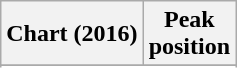<table class="wikitable sortable">
<tr>
<th>Chart (2016)</th>
<th>Peak<br>position</th>
</tr>
<tr>
</tr>
<tr>
</tr>
<tr>
</tr>
<tr>
</tr>
<tr>
</tr>
</table>
